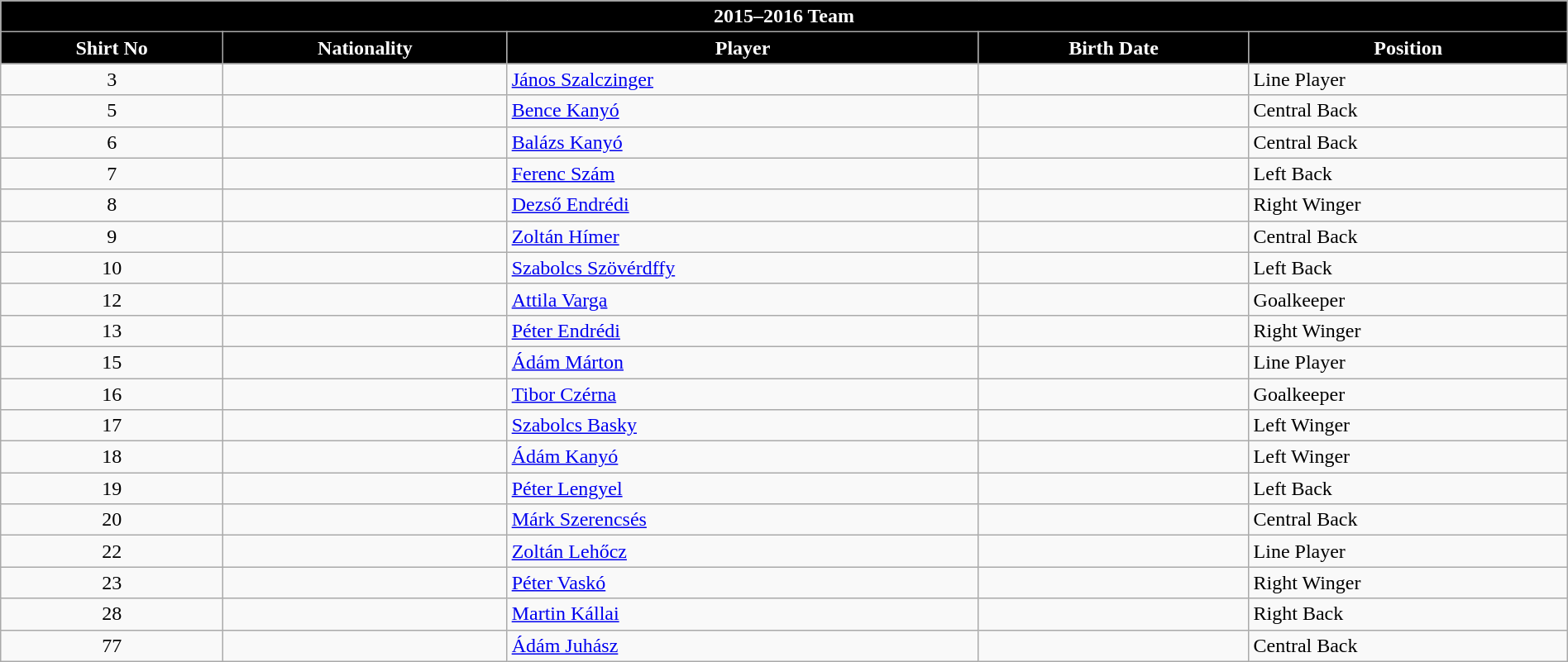<table class="wikitable collapsible collapsed" style="width:100%">
<tr>
<th colspan=5 style="background-color:black;color:white;text-align:center;"> <strong>2015–2016 Team</strong></th>
</tr>
<tr>
<th style="color:white; background:black">Shirt No</th>
<th style="color:white; background:black">Nationality</th>
<th style="color:white; background:black">Player</th>
<th style="color:white; background:black">Birth Date</th>
<th style="color:white; background:black">Position</th>
</tr>
<tr>
<td align=center>3</td>
<td></td>
<td><a href='#'>János Szalczinger</a></td>
<td></td>
<td>Line Player</td>
</tr>
<tr>
<td align=center>5</td>
<td></td>
<td><a href='#'>Bence Kanyó</a></td>
<td></td>
<td>Central Back</td>
</tr>
<tr>
<td align=center>6</td>
<td></td>
<td><a href='#'>Balázs Kanyó</a></td>
<td></td>
<td>Central Back</td>
</tr>
<tr>
<td align=center>7</td>
<td></td>
<td><a href='#'>Ferenc Szám</a></td>
<td></td>
<td>Left Back</td>
</tr>
<tr>
<td align=center>8</td>
<td></td>
<td><a href='#'>Dezső Endrédi</a></td>
<td></td>
<td>Right Winger</td>
</tr>
<tr>
<td align=center>9</td>
<td></td>
<td><a href='#'>Zoltán Hímer</a></td>
<td></td>
<td>Central Back</td>
</tr>
<tr>
<td align=center>10</td>
<td></td>
<td><a href='#'>Szabolcs Szövérdffy</a></td>
<td></td>
<td>Left Back</td>
</tr>
<tr>
<td align=center>12</td>
<td></td>
<td><a href='#'>Attila Varga</a></td>
<td></td>
<td>Goalkeeper</td>
</tr>
<tr>
<td align=center>13</td>
<td></td>
<td><a href='#'>Péter Endrédi</a></td>
<td></td>
<td>Right Winger</td>
</tr>
<tr>
<td align=center>15</td>
<td></td>
<td><a href='#'>Ádám Márton</a></td>
<td></td>
<td>Line Player</td>
</tr>
<tr>
<td align=center>16</td>
<td></td>
<td><a href='#'>Tibor Czérna</a></td>
<td></td>
<td>Goalkeeper</td>
</tr>
<tr>
<td align=center>17</td>
<td></td>
<td><a href='#'>Szabolcs Basky</a></td>
<td></td>
<td>Left Winger</td>
</tr>
<tr>
<td align=center>18</td>
<td></td>
<td><a href='#'>Ádám Kanyó</a></td>
<td></td>
<td>Left Winger</td>
</tr>
<tr>
<td align=center>19</td>
<td></td>
<td><a href='#'>Péter Lengyel</a></td>
<td></td>
<td>Left Back</td>
</tr>
<tr>
<td align=center>20</td>
<td></td>
<td><a href='#'>Márk Szerencsés</a></td>
<td></td>
<td>Central Back</td>
</tr>
<tr>
<td align=center>22</td>
<td></td>
<td><a href='#'>Zoltán Lehőcz</a></td>
<td></td>
<td>Line Player</td>
</tr>
<tr>
<td align=center>23</td>
<td></td>
<td><a href='#'>Péter Vaskó</a></td>
<td></td>
<td>Right Winger</td>
</tr>
<tr>
<td align=center>28</td>
<td></td>
<td><a href='#'>Martin Kállai</a></td>
<td></td>
<td>Right Back</td>
</tr>
<tr>
<td align=center>77</td>
<td></td>
<td><a href='#'>Ádám Juhász</a></td>
<td></td>
<td>Central Back</td>
</tr>
</table>
